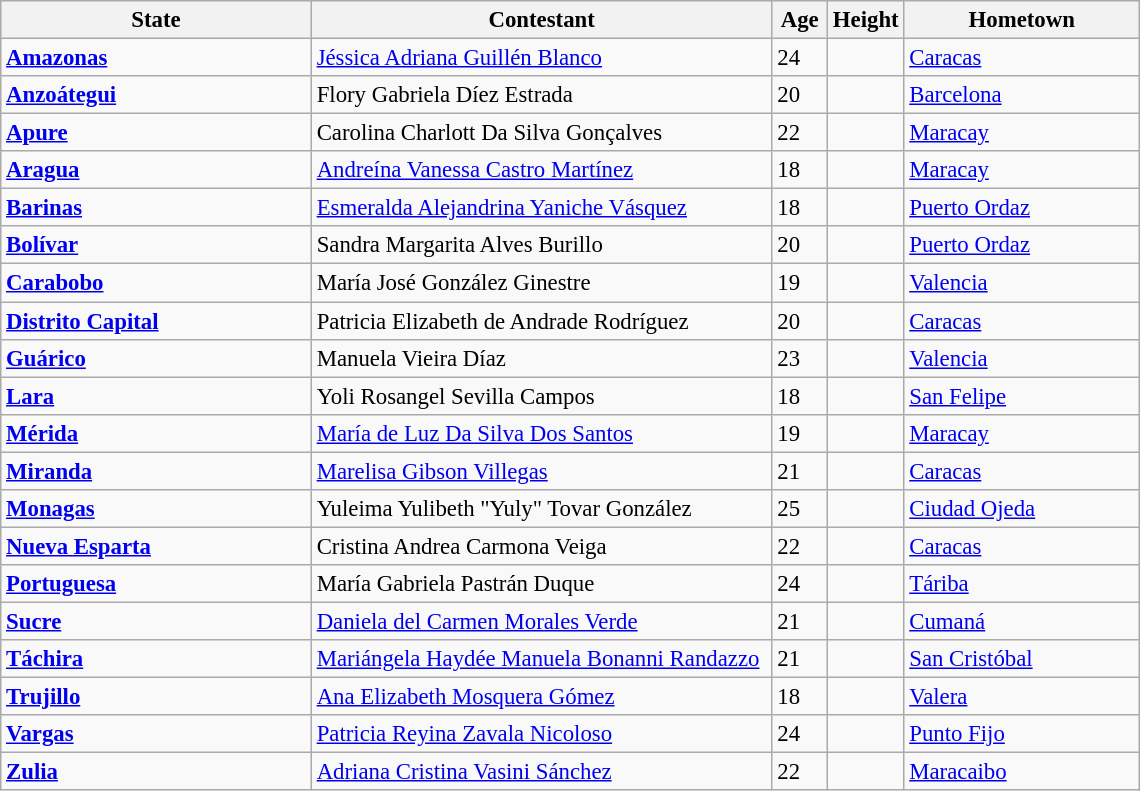<table class="wikitable sortable" style="font-size:95%;">
<tr>
<th width="200">State</th>
<th width="300">Contestant</th>
<th width="30">Age</th>
<th>Height</th>
<th width="150">Hometown</th>
</tr>
<tr>
<td><strong><a href='#'>Amazonas</a></strong></td>
<td><a href='#'>Jéssica Adriana Guillén Blanco</a></td>
<td>24</td>
<td></td>
<td><a href='#'>Caracas</a></td>
</tr>
<tr>
<td><strong><a href='#'>Anzoátegui</a></strong></td>
<td>Flory Gabriela Díez Estrada</td>
<td>20</td>
<td></td>
<td><a href='#'>Barcelona</a></td>
</tr>
<tr>
<td><strong><a href='#'>Apure</a></strong></td>
<td>Carolina Charlott Da Silva Gonçalves</td>
<td>22</td>
<td></td>
<td><a href='#'>Maracay</a></td>
</tr>
<tr>
<td><strong><a href='#'>Aragua</a></strong></td>
<td><a href='#'>Andreína Vanessa Castro Martínez</a></td>
<td>18</td>
<td></td>
<td><a href='#'>Maracay</a></td>
</tr>
<tr>
<td><strong><a href='#'>Barinas</a></strong></td>
<td><a href='#'>Esmeralda Alejandrina Yaniche Vásquez</a></td>
<td>18</td>
<td></td>
<td><a href='#'>Puerto Ordaz</a></td>
</tr>
<tr>
<td><strong><a href='#'>Bolívar</a></strong></td>
<td>Sandra Margarita Alves Burillo</td>
<td>20</td>
<td></td>
<td><a href='#'>Puerto Ordaz</a></td>
</tr>
<tr>
<td><strong><a href='#'>Carabobo</a></strong></td>
<td>María José González Ginestre</td>
<td>19</td>
<td></td>
<td><a href='#'>Valencia</a></td>
</tr>
<tr>
<td><strong><a href='#'>Distrito Capital</a></strong></td>
<td>Patricia Elizabeth de Andrade Rodríguez</td>
<td>20</td>
<td></td>
<td><a href='#'>Caracas</a></td>
</tr>
<tr>
<td><strong><a href='#'>Guárico</a></strong></td>
<td>Manuela Vieira Díaz</td>
<td>23</td>
<td></td>
<td><a href='#'>Valencia</a></td>
</tr>
<tr>
<td><strong><a href='#'>Lara</a></strong></td>
<td>Yoli Rosangel Sevilla Campos</td>
<td>18</td>
<td></td>
<td><a href='#'>San Felipe</a></td>
</tr>
<tr>
<td><strong><a href='#'>Mérida</a></strong></td>
<td><a href='#'>María de Luz Da Silva Dos Santos</a></td>
<td>19</td>
<td></td>
<td><a href='#'>Maracay</a></td>
</tr>
<tr>
<td><strong><a href='#'>Miranda</a></strong></td>
<td><a href='#'>Marelisa Gibson Villegas</a></td>
<td>21</td>
<td></td>
<td><a href='#'>Caracas</a></td>
</tr>
<tr>
<td><strong><a href='#'>Monagas</a></strong></td>
<td>Yuleima Yulibeth "Yuly" Tovar González</td>
<td>25</td>
<td></td>
<td><a href='#'>Ciudad Ojeda</a></td>
</tr>
<tr>
<td><strong><a href='#'>Nueva Esparta</a></strong></td>
<td>Cristina Andrea Carmona Veiga</td>
<td>22</td>
<td></td>
<td><a href='#'>Caracas</a></td>
</tr>
<tr>
<td><strong><a href='#'>Portuguesa</a></strong></td>
<td>María Gabriela Pastrán Duque</td>
<td>24</td>
<td></td>
<td><a href='#'>Táriba</a></td>
</tr>
<tr>
<td><strong><a href='#'>Sucre</a></strong></td>
<td><a href='#'>Daniela del Carmen Morales Verde</a></td>
<td>21</td>
<td></td>
<td><a href='#'>Cumaná</a></td>
</tr>
<tr>
<td><strong><a href='#'>Táchira</a></strong></td>
<td><a href='#'>Mariángela Haydée Manuela Bonanni Randazzo</a></td>
<td>21</td>
<td></td>
<td><a href='#'>San Cristóbal</a></td>
</tr>
<tr>
<td><strong><a href='#'>Trujillo</a></strong></td>
<td><a href='#'>Ana Elizabeth Mosquera Gómez</a></td>
<td>18</td>
<td></td>
<td><a href='#'>Valera</a></td>
</tr>
<tr>
<td><strong><a href='#'>Vargas</a></strong></td>
<td><a href='#'>Patricia Reyina Zavala Nicoloso</a></td>
<td>24</td>
<td></td>
<td><a href='#'>Punto Fijo</a></td>
</tr>
<tr>
<td><strong><a href='#'>Zulia</a></strong></td>
<td><a href='#'>Adriana Cristina Vasini Sánchez</a></td>
<td>22</td>
<td></td>
<td><a href='#'>Maracaibo</a></td>
</tr>
</table>
